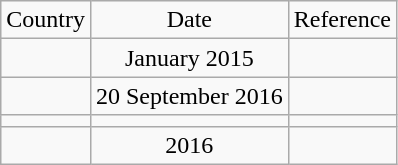<table class="wikitable" style="text-align:center">
<tr>
<td>Country</td>
<td>Date</td>
<td>Reference</td>
</tr>
<tr>
<td></td>
<td>January 2015</td>
<td></td>
</tr>
<tr>
<td></td>
<td>20 September 2016</td>
<td></td>
</tr>
<tr>
<td></td>
<td></td>
<td></td>
</tr>
<tr>
<td></td>
<td>2016</td>
<td></td>
</tr>
</table>
